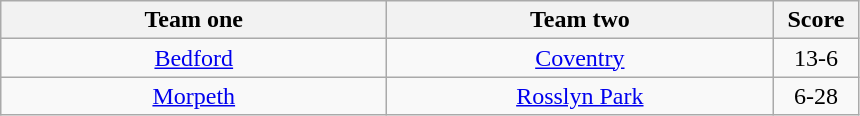<table class="wikitable" style="text-align: center">
<tr>
<th width=250>Team one</th>
<th width=250>Team two</th>
<th width=50>Score</th>
</tr>
<tr>
<td><a href='#'>Bedford</a></td>
<td><a href='#'>Coventry</a></td>
<td>13-6</td>
</tr>
<tr>
<td><a href='#'>Morpeth</a></td>
<td><a href='#'>Rosslyn Park</a></td>
<td>6-28</td>
</tr>
</table>
